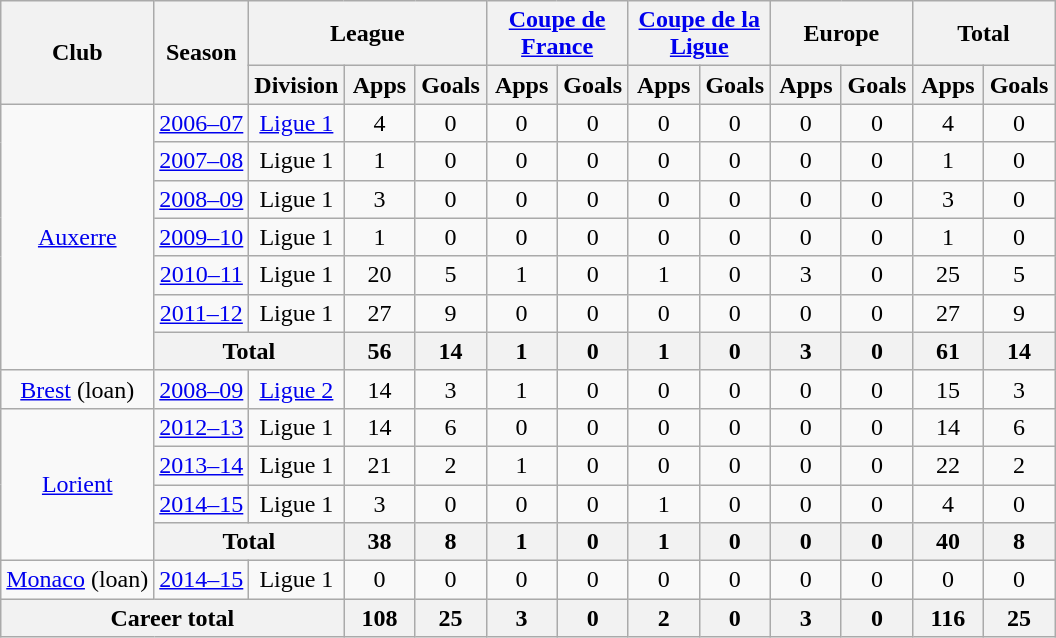<table class="wikitable" style="text-align:center">
<tr>
<th rowspan="2">Club</th>
<th rowspan="2">Season</th>
<th colspan="3">League</th>
<th colspan="2"><a href='#'>Coupe de France</a></th>
<th colspan="2"><a href='#'>Coupe de la Ligue</a></th>
<th colspan="2">Europe</th>
<th colspan="2">Total</th>
</tr>
<tr>
<th>Division</th>
<th width="40">Apps</th>
<th width="40">Goals</th>
<th width="40">Apps</th>
<th width="40">Goals</th>
<th width="40">Apps</th>
<th width="40">Goals</th>
<th width="40">Apps</th>
<th width="40">Goals</th>
<th width="40">Apps</th>
<th width="40">Goals</th>
</tr>
<tr>
<td rowspan="7"><a href='#'>Auxerre</a></td>
<td><a href='#'>2006–07</a></td>
<td><a href='#'>Ligue 1</a></td>
<td>4</td>
<td>0</td>
<td>0</td>
<td>0</td>
<td>0</td>
<td>0</td>
<td>0</td>
<td>0</td>
<td>4</td>
<td>0</td>
</tr>
<tr>
<td><a href='#'>2007–08</a></td>
<td>Ligue 1</td>
<td>1</td>
<td>0</td>
<td>0</td>
<td>0</td>
<td>0</td>
<td>0</td>
<td>0</td>
<td>0</td>
<td>1</td>
<td>0</td>
</tr>
<tr>
<td><a href='#'>2008–09</a></td>
<td>Ligue 1</td>
<td>3</td>
<td>0</td>
<td>0</td>
<td>0</td>
<td>0</td>
<td>0</td>
<td>0</td>
<td>0</td>
<td>3</td>
<td>0</td>
</tr>
<tr>
<td><a href='#'>2009–10</a></td>
<td>Ligue 1</td>
<td>1</td>
<td>0</td>
<td>0</td>
<td>0</td>
<td>0</td>
<td>0</td>
<td>0</td>
<td>0</td>
<td>1</td>
<td>0</td>
</tr>
<tr>
<td><a href='#'>2010–11</a></td>
<td>Ligue 1</td>
<td>20</td>
<td>5</td>
<td>1</td>
<td>0</td>
<td>1</td>
<td>0</td>
<td>3</td>
<td>0</td>
<td>25</td>
<td>5</td>
</tr>
<tr>
<td><a href='#'>2011–12</a></td>
<td>Ligue 1</td>
<td>27</td>
<td>9</td>
<td>0</td>
<td>0</td>
<td>0</td>
<td>0</td>
<td>0</td>
<td>0</td>
<td>27</td>
<td>9</td>
</tr>
<tr>
<th colspan="2">Total</th>
<th>56</th>
<th>14</th>
<th>1</th>
<th>0</th>
<th>1</th>
<th>0</th>
<th>3</th>
<th>0</th>
<th>61</th>
<th>14</th>
</tr>
<tr>
<td><a href='#'>Brest</a> (loan)</td>
<td><a href='#'>2008–09</a></td>
<td><a href='#'>Ligue 2</a></td>
<td>14</td>
<td>3</td>
<td>1</td>
<td>0</td>
<td>0</td>
<td>0</td>
<td>0</td>
<td>0</td>
<td>15</td>
<td>3</td>
</tr>
<tr>
<td rowspan="4"><a href='#'>Lorient</a></td>
<td><a href='#'>2012–13</a></td>
<td>Ligue 1</td>
<td>14</td>
<td>6</td>
<td>0</td>
<td>0</td>
<td>0</td>
<td>0</td>
<td>0</td>
<td>0</td>
<td>14</td>
<td>6</td>
</tr>
<tr>
<td><a href='#'>2013–14</a></td>
<td>Ligue 1</td>
<td>21</td>
<td>2</td>
<td>1</td>
<td>0</td>
<td>0</td>
<td>0</td>
<td>0</td>
<td>0</td>
<td>22</td>
<td>2</td>
</tr>
<tr>
<td><a href='#'>2014–15</a></td>
<td>Ligue 1</td>
<td>3</td>
<td>0</td>
<td>0</td>
<td>0</td>
<td>1</td>
<td>0</td>
<td>0</td>
<td>0</td>
<td>4</td>
<td>0</td>
</tr>
<tr>
<th colspan="2">Total</th>
<th>38</th>
<th>8</th>
<th>1</th>
<th>0</th>
<th>1</th>
<th>0</th>
<th>0</th>
<th>0</th>
<th>40</th>
<th>8</th>
</tr>
<tr>
<td><a href='#'>Monaco</a> (loan)</td>
<td><a href='#'>2014–15</a></td>
<td>Ligue 1</td>
<td>0</td>
<td>0</td>
<td>0</td>
<td>0</td>
<td>0</td>
<td>0</td>
<td>0</td>
<td>0</td>
<td>0</td>
<td>0</td>
</tr>
<tr>
<th colspan="3">Career total</th>
<th>108</th>
<th>25</th>
<th>3</th>
<th>0</th>
<th>2</th>
<th>0</th>
<th>3</th>
<th>0</th>
<th>116</th>
<th>25</th>
</tr>
</table>
